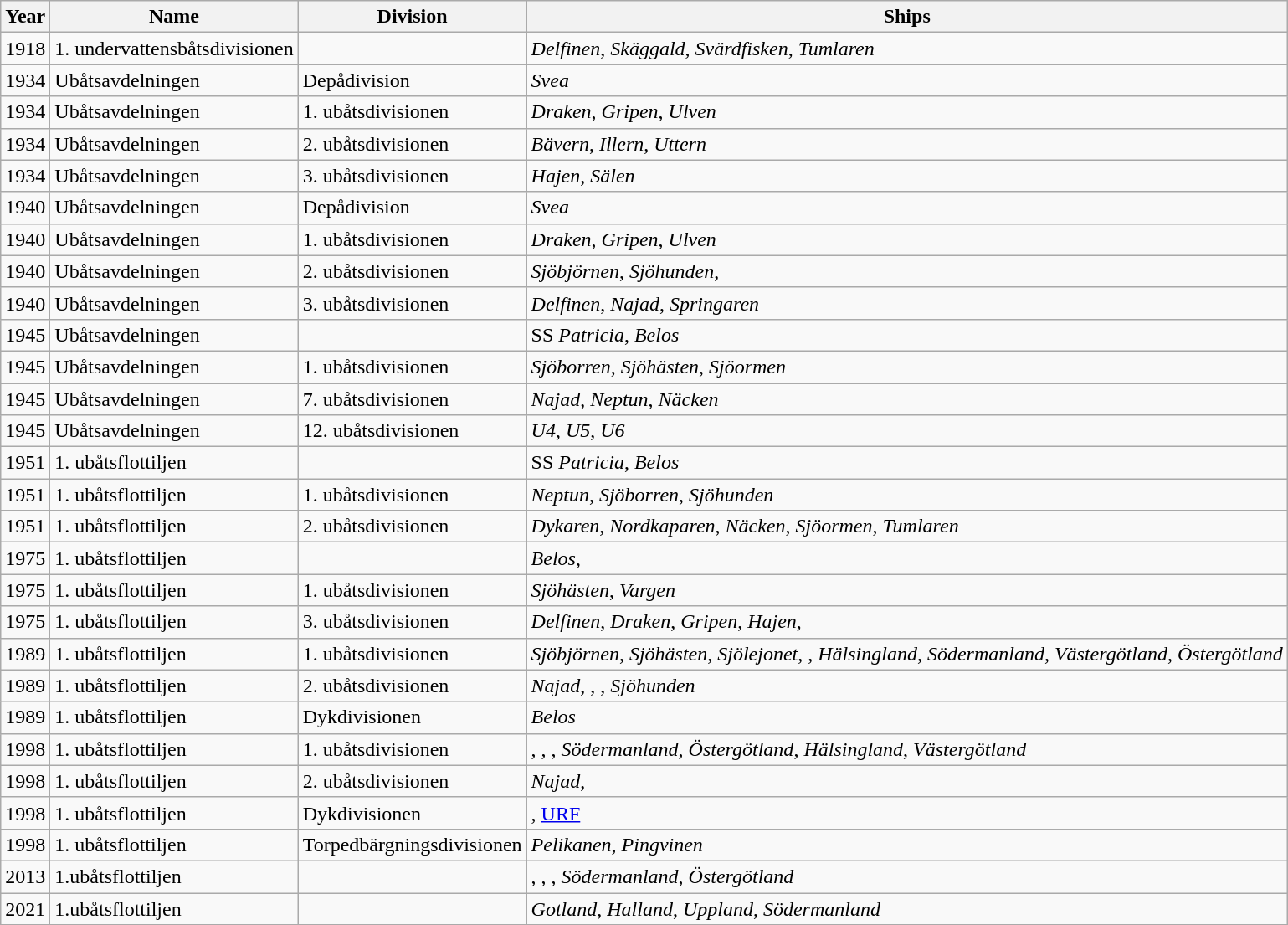<table class="wikitable sortable">
<tr>
<th>Year</th>
<th>Name</th>
<th>Division</th>
<th>Ships</th>
</tr>
<tr>
<td>1918</td>
<td>1. undervattensbåtsdivisionen</td>
<td></td>
<td><em>Delfinen</em>, <em>Skäggald</em>, <em>Svärdfisken</em>, <em>Tumlaren</em></td>
</tr>
<tr>
<td>1934</td>
<td>Ubåtsavdelningen</td>
<td>Depådivision</td>
<td><em>Svea</em></td>
</tr>
<tr>
<td>1934</td>
<td>Ubåtsavdelningen</td>
<td>1. ubåtsdivisionen</td>
<td><em>Draken</em>, <em>Gripen</em>, <em>Ulven</em></td>
</tr>
<tr>
<td>1934</td>
<td>Ubåtsavdelningen</td>
<td>2. ubåtsdivisionen</td>
<td><em>Bävern</em>, <em>Illern</em>, <em>Uttern</em></td>
</tr>
<tr>
<td>1934</td>
<td>Ubåtsavdelningen</td>
<td>3. ubåtsdivisionen</td>
<td><em>Hajen</em>, <em>Sälen</em></td>
</tr>
<tr>
<td>1940</td>
<td>Ubåtsavdelningen</td>
<td>Depådivision</td>
<td><em>Svea</em></td>
</tr>
<tr>
<td>1940</td>
<td>Ubåtsavdelningen</td>
<td>1. ubåtsdivisionen</td>
<td><em>Draken</em>, <em>Gripen</em>, <em>Ulven</em></td>
</tr>
<tr>
<td>1940</td>
<td>Ubåtsavdelningen</td>
<td>2. ubåtsdivisionen</td>
<td><em>Sjöbjörnen</em>, <em>Sjöhunden</em>, </td>
</tr>
<tr>
<td>1940</td>
<td>Ubåtsavdelningen</td>
<td>3. ubåtsdivisionen</td>
<td><em>Delfinen</em>, <em>Najad</em>, <em>Springaren</em></td>
</tr>
<tr>
<td>1945</td>
<td>Ubåtsavdelningen</td>
<td></td>
<td>SS <em>Patricia</em>, <em>Belos</em></td>
</tr>
<tr>
<td>1945</td>
<td>Ubåtsavdelningen</td>
<td>1. ubåtsdivisionen</td>
<td><em>Sjöborren</em>, <em>Sjöhästen</em>, <em>Sjöormen</em></td>
</tr>
<tr>
<td>1945</td>
<td>Ubåtsavdelningen</td>
<td>7. ubåtsdivisionen</td>
<td><em>Najad</em>, <em>Neptun</em>, <em>Näcken</em></td>
</tr>
<tr>
<td>1945</td>
<td>Ubåtsavdelningen</td>
<td>12. ubåtsdivisionen</td>
<td><em>U4</em>, <em>U5</em>, <em>U6</em></td>
</tr>
<tr>
<td>1951</td>
<td>1. ubåtsflottiljen</td>
<td></td>
<td>SS <em>Patricia</em>, <em>Belos</em></td>
</tr>
<tr>
<td>1951</td>
<td>1. ubåtsflottiljen</td>
<td>1. ubåtsdivisionen</td>
<td><em>Neptun</em>, <em>Sjöborren</em>, <em>Sjöhunden</em></td>
</tr>
<tr>
<td>1951</td>
<td>1. ubåtsflottiljen</td>
<td>2. ubåtsdivisionen</td>
<td><em>Dykaren</em>, <em>Nordkaparen</em>, <em>Näcken</em>, <em>Sjöormen</em>, <em>Tumlaren</em></td>
</tr>
<tr>
<td>1975</td>
<td>1. ubåtsflottiljen</td>
<td></td>
<td><em>Belos</em>, </td>
</tr>
<tr>
<td>1975</td>
<td>1. ubåtsflottiljen</td>
<td>1. ubåtsdivisionen</td>
<td><em>Sjöhästen</em>, <em>Vargen</em></td>
</tr>
<tr>
<td>1975</td>
<td>1. ubåtsflottiljen</td>
<td>3. ubåtsdivisionen</td>
<td><em>Delfinen</em>, <em>Draken</em>, <em>Gripen</em>, <em>Hajen</em>, </td>
</tr>
<tr>
<td>1989</td>
<td>1. ubåtsflottiljen</td>
<td>1. ubåtsdivisionen</td>
<td><em>Sjöbjörnen</em>, <em>Sjöhästen</em>, <em>Sjölejonet</em>, , <em>Hälsingland</em>, <em>Södermanland</em>, <em>Västergötland</em>, <em>Östergötland</em></td>
</tr>
<tr>
<td>1989</td>
<td>1. ubåtsflottiljen</td>
<td>2. ubåtsdivisionen</td>
<td><em>Najad</em>, , , <em>Sjöhunden</em></td>
</tr>
<tr>
<td>1989</td>
<td>1. ubåtsflottiljen</td>
<td>Dykdivisionen</td>
<td><em>Belos</em></td>
</tr>
<tr>
<td>1998</td>
<td>1. ubåtsflottiljen</td>
<td>1. ubåtsdivisionen</td>
<td>, , , <em>Södermanland</em>,  <em>Östergötland</em>, <em>Hälsingland</em>, <em>Västergötland</em></td>
</tr>
<tr>
<td>1998</td>
<td>1. ubåtsflottiljen</td>
<td>2. ubåtsdivisionen</td>
<td><em>Najad</em>, </td>
</tr>
<tr>
<td>1998</td>
<td>1. ubåtsflottiljen</td>
<td>Dykdivisionen</td>
<td>, <a href='#'>URF</a></td>
</tr>
<tr>
<td>1998</td>
<td>1. ubåtsflottiljen</td>
<td>Torpedbärgningsdivisionen</td>
<td><em>Pelikanen</em>, <em>Pingvinen</em></td>
</tr>
<tr>
<td>2013</td>
<td>1.ubåtsflottiljen</td>
<td></td>
<td>, , , <em>Södermanland</em>, <em>Östergötland</em></td>
</tr>
<tr>
<td>2021</td>
<td>1.ubåtsflottiljen</td>
<td></td>
<td><em>Gotland</em>, <em>Halland</em>, <em>Uppland</em>, <em>Södermanland</em></td>
</tr>
</table>
